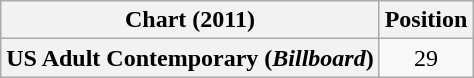<table class="wikitable plainrowheaders" style="text-align:center">
<tr>
<th scope="col">Chart (2011)</th>
<th scope="col">Position</th>
</tr>
<tr>
<th scope="row">US Adult Contemporary (<em>Billboard</em>)</th>
<td>29</td>
</tr>
</table>
